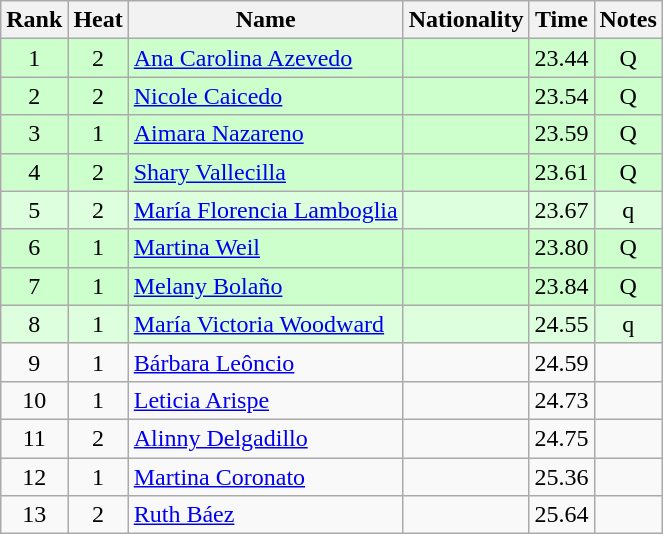<table class="wikitable sortable" style="text-align:center">
<tr>
<th>Rank</th>
<th>Heat</th>
<th>Name</th>
<th>Nationality</th>
<th>Time</th>
<th>Notes</th>
</tr>
<tr bgcolor=ccffcc>
<td>1</td>
<td>2</td>
<td align=left><a href='#'>Ana Carolina Azevedo</a></td>
<td align=left></td>
<td>23.44</td>
<td>Q</td>
</tr>
<tr bgcolor=ccffcc>
<td>2</td>
<td>2</td>
<td align=left><a href='#'>Nicole Caicedo</a></td>
<td align=left></td>
<td>23.54</td>
<td>Q</td>
</tr>
<tr bgcolor=ccffcc>
<td>3</td>
<td>1</td>
<td align=left><a href='#'>Aimara Nazareno</a></td>
<td align=left></td>
<td>23.59</td>
<td>Q</td>
</tr>
<tr bgcolor=ccffcc>
<td>4</td>
<td>2</td>
<td align=left><a href='#'>Shary Vallecilla</a></td>
<td align=left></td>
<td>23.61</td>
<td>Q</td>
</tr>
<tr bgcolor=ddffdd>
<td>5</td>
<td>2</td>
<td align=left><a href='#'>María Florencia Lamboglia</a></td>
<td align=left></td>
<td>23.67</td>
<td>q</td>
</tr>
<tr bgcolor=ccffcc>
<td>6</td>
<td>1</td>
<td align=left><a href='#'>Martina Weil</a></td>
<td align=left></td>
<td>23.80</td>
<td>Q</td>
</tr>
<tr bgcolor=ccffcc>
<td>7</td>
<td>1</td>
<td align=left><a href='#'>Melany Bolaño</a></td>
<td align=left></td>
<td>23.84</td>
<td>Q</td>
</tr>
<tr bgcolor=ddffdd>
<td>8</td>
<td>1</td>
<td align=left><a href='#'>María Victoria Woodward</a></td>
<td align=left></td>
<td>24.55</td>
<td>q</td>
</tr>
<tr>
<td>9</td>
<td>1</td>
<td align=left><a href='#'>Bárbara Leôncio</a></td>
<td align=left></td>
<td>24.59</td>
<td></td>
</tr>
<tr>
<td>10</td>
<td>1</td>
<td align=left><a href='#'>Leticia Arispe</a></td>
<td align=left></td>
<td>24.73</td>
<td></td>
</tr>
<tr>
<td>11</td>
<td>2</td>
<td align=left><a href='#'>Alinny Delgadillo</a></td>
<td align=left></td>
<td>24.75</td>
<td></td>
</tr>
<tr>
<td>12</td>
<td>1</td>
<td align=left><a href='#'>Martina Coronato</a></td>
<td align=left></td>
<td>25.36</td>
<td></td>
</tr>
<tr>
<td>13</td>
<td>2</td>
<td align=left><a href='#'>Ruth Báez</a></td>
<td align=left></td>
<td>25.64</td>
<td></td>
</tr>
</table>
